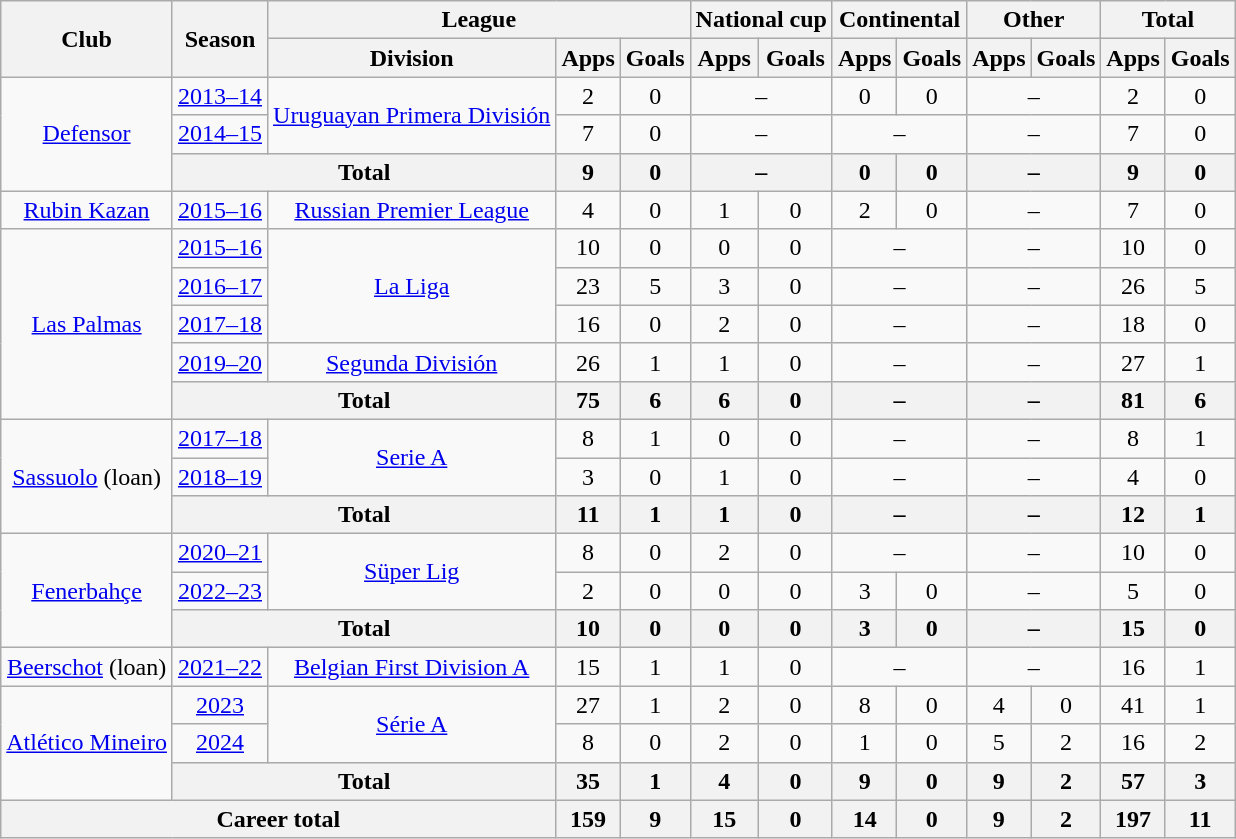<table class="wikitable" style="text-align:center">
<tr>
<th rowspan="2">Club</th>
<th rowspan="2">Season</th>
<th colspan="3">League</th>
<th colspan="2">National cup</th>
<th colspan="2">Continental</th>
<th colspan="2">Other</th>
<th colspan="2">Total</th>
</tr>
<tr>
<th>Division</th>
<th>Apps</th>
<th>Goals</th>
<th>Apps</th>
<th>Goals</th>
<th>Apps</th>
<th>Goals</th>
<th>Apps</th>
<th>Goals</th>
<th>Apps</th>
<th>Goals</th>
</tr>
<tr>
<td rowspan="3"><a href='#'>Defensor</a></td>
<td><a href='#'>2013–14</a></td>
<td rowspan="2"><a href='#'>Uruguayan Primera División</a></td>
<td>2</td>
<td>0</td>
<td colspan="2">–</td>
<td>0</td>
<td>0</td>
<td colspan="2">–</td>
<td>2</td>
<td>0</td>
</tr>
<tr>
<td><a href='#'>2014–15</a></td>
<td>7</td>
<td>0</td>
<td colspan="2">–</td>
<td colspan="2">–</td>
<td colspan="2">–</td>
<td>7</td>
<td>0</td>
</tr>
<tr>
<th colspan="2">Total</th>
<th>9</th>
<th>0</th>
<th colspan="2">–</th>
<th>0</th>
<th>0</th>
<th colspan="2">–</th>
<th>9</th>
<th>0</th>
</tr>
<tr>
<td><a href='#'>Rubin Kazan</a></td>
<td><a href='#'>2015–16</a></td>
<td><a href='#'>Russian Premier League</a></td>
<td>4</td>
<td>0</td>
<td>1</td>
<td>0</td>
<td>2</td>
<td>0</td>
<td colspan="2">–</td>
<td>7</td>
<td>0</td>
</tr>
<tr>
<td rowspan="5"><a href='#'>Las Palmas</a></td>
<td><a href='#'>2015–16</a></td>
<td rowspan="3"><a href='#'>La Liga</a></td>
<td>10</td>
<td>0</td>
<td>0</td>
<td>0</td>
<td colspan="2">–</td>
<td colspan="2">–</td>
<td>10</td>
<td>0</td>
</tr>
<tr>
<td><a href='#'>2016–17</a></td>
<td>23</td>
<td>5</td>
<td>3</td>
<td>0</td>
<td colspan="2">–</td>
<td colspan="2">–</td>
<td>26</td>
<td>5</td>
</tr>
<tr>
<td><a href='#'>2017–18</a></td>
<td>16</td>
<td>0</td>
<td>2</td>
<td>0</td>
<td colspan="2">–</td>
<td colspan="2">–</td>
<td>18</td>
<td>0</td>
</tr>
<tr>
<td><a href='#'>2019–20</a></td>
<td><a href='#'>Segunda División</a></td>
<td>26</td>
<td>1</td>
<td>1</td>
<td>0</td>
<td colspan="2">–</td>
<td colspan="2">–</td>
<td>27</td>
<td>1</td>
</tr>
<tr>
<th colspan="2">Total</th>
<th>75</th>
<th>6</th>
<th>6</th>
<th>0</th>
<th colspan="2">–</th>
<th colspan="2">–</th>
<th>81</th>
<th>6</th>
</tr>
<tr>
<td rowspan="3"><a href='#'>Sassuolo</a> (loan)</td>
<td><a href='#'>2017–18</a></td>
<td rowspan="2"><a href='#'>Serie A</a></td>
<td>8</td>
<td>1</td>
<td>0</td>
<td>0</td>
<td colspan="2">–</td>
<td colspan="2">–</td>
<td>8</td>
<td>1</td>
</tr>
<tr>
<td><a href='#'>2018–19</a></td>
<td>3</td>
<td>0</td>
<td>1</td>
<td>0</td>
<td colspan="2">–</td>
<td colspan="2">–</td>
<td>4</td>
<td>0</td>
</tr>
<tr>
<th colspan="2">Total</th>
<th>11</th>
<th>1</th>
<th>1</th>
<th>0</th>
<th colspan="2">–</th>
<th colspan="2">–</th>
<th>12</th>
<th>1</th>
</tr>
<tr>
<td rowspan="3"><a href='#'>Fenerbahçe</a></td>
<td><a href='#'>2020–21</a></td>
<td rowspan="2"><a href='#'>Süper Lig</a></td>
<td>8</td>
<td>0</td>
<td>2</td>
<td>0</td>
<td colspan="2">–</td>
<td colspan="2">–</td>
<td>10</td>
<td>0</td>
</tr>
<tr>
<td><a href='#'>2022–23</a></td>
<td>2</td>
<td>0</td>
<td>0</td>
<td>0</td>
<td>3</td>
<td>0</td>
<td colspan="2">–</td>
<td>5</td>
<td>0</td>
</tr>
<tr>
<th colspan="2">Total</th>
<th>10</th>
<th>0</th>
<th>0</th>
<th>0</th>
<th>3</th>
<th>0</th>
<th colspan="2">–</th>
<th>15</th>
<th>0</th>
</tr>
<tr>
<td><a href='#'>Beerschot</a> (loan)</td>
<td><a href='#'>2021–22</a></td>
<td><a href='#'>Belgian First Division A</a></td>
<td>15</td>
<td>1</td>
<td>1</td>
<td>0</td>
<td colspan="2">–</td>
<td colspan="2">–</td>
<td>16</td>
<td>1</td>
</tr>
<tr>
<td rowspan="3"><a href='#'>Atlético Mineiro</a></td>
<td><a href='#'>2023</a></td>
<td rowspan="2"><a href='#'>Série A</a></td>
<td>27</td>
<td>1</td>
<td>2</td>
<td>0</td>
<td>8</td>
<td>0</td>
<td>4</td>
<td>0</td>
<td>41</td>
<td>1</td>
</tr>
<tr>
<td><a href='#'>2024</a></td>
<td>8</td>
<td>0</td>
<td>2</td>
<td>0</td>
<td>1</td>
<td>0</td>
<td>5</td>
<td>2</td>
<td>16</td>
<td>2</td>
</tr>
<tr>
<th colspan="2">Total</th>
<th>35</th>
<th>1</th>
<th>4</th>
<th>0</th>
<th>9</th>
<th>0</th>
<th>9</th>
<th>2</th>
<th>57</th>
<th>3</th>
</tr>
<tr>
<th colspan="3">Career total</th>
<th>159</th>
<th>9</th>
<th>15</th>
<th>0</th>
<th>14</th>
<th>0</th>
<th>9</th>
<th>2</th>
<th>197</th>
<th>11</th>
</tr>
</table>
